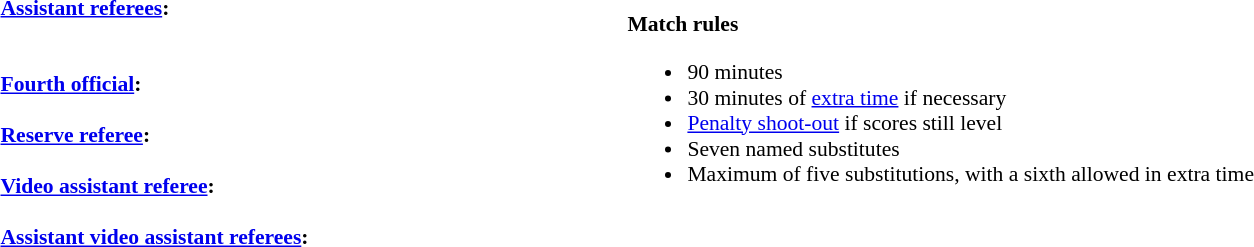<table style="width:100%;font-size:90%">
<tr>
<td><br><strong><a href='#'>Assistant referees</a>:</strong>
<br> 
<br> 
<br><strong><a href='#'>Fourth official</a>:</strong>
<br> 
<br><strong><a href='#'>Reserve referee</a>:</strong>
<br> 
<br><strong><a href='#'>Video assistant referee</a>:</strong>
<br> 
<br><strong><a href='#'>Assistant video assistant referees</a>:</strong>
<br></td>
<td><strong>Match rules</strong><br><ul><li>90 minutes</li><li>30 minutes of <a href='#'>extra time</a> if necessary</li><li><a href='#'>Penalty shoot-out</a> if scores still level</li><li>Seven named substitutes</li><li>Maximum of five substitutions, with a sixth allowed in extra time</li></ul></td>
</tr>
</table>
